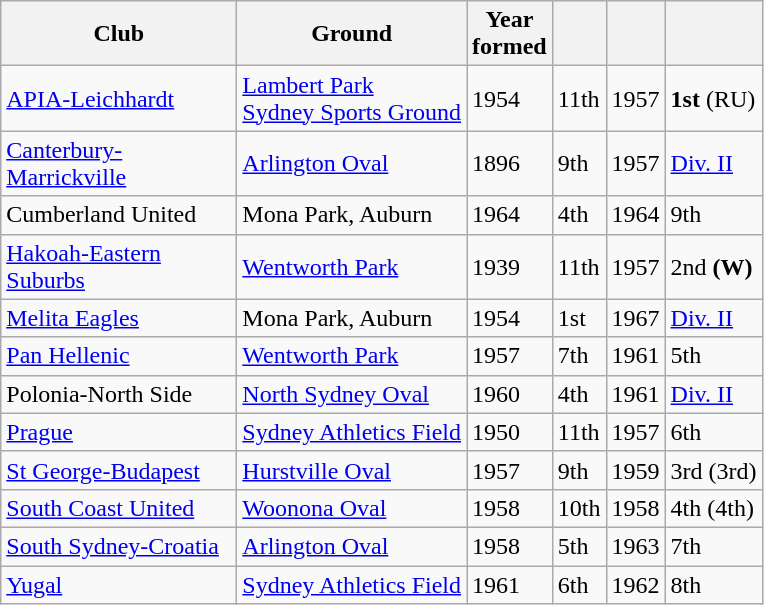<table class="wikitable sortable defaultleft col4center col5center" style=>
<tr>
<th width="150px">Club</th>
<th width=>Ground</th>
<th width=>Year <br>formed</th>
<th width=></th>
<th></th>
<th></th>
</tr>
<tr>
<td><a href='#'>APIA-Leichhardt</a></td>
<td><a href='#'>Lambert Park</a> <br><a href='#'>Sydney Sports Ground</a></td>
<td>1954</td>
<td>11th</td>
<td>1957</td>
<td><strong>1st</strong> (RU)</td>
</tr>
<tr>
<td><a href='#'>Canterbury-Marrickville</a></td>
<td><a href='#'>Arlington Oval</a></td>
<td>1896</td>
<td>9th</td>
<td>1957</td>
<td><a href='#'>Div. II</a></td>
</tr>
<tr>
<td>Cumberland United</td>
<td>Mona Park, Auburn</td>
<td>1964</td>
<td>4th</td>
<td>1964</td>
<td>9th</td>
</tr>
<tr>
<td><a href='#'>Hakoah-Eastern Suburbs</a></td>
<td><a href='#'>Wentworth Park</a></td>
<td>1939</td>
<td>11th</td>
<td>1957</td>
<td>2nd <strong>(W)</strong></td>
</tr>
<tr>
<td><a href='#'>Melita Eagles</a></td>
<td>Mona Park, Auburn</td>
<td>1954</td>
<td>1st</td>
<td>1967</td>
<td><a href='#'>Div. II</a></td>
</tr>
<tr>
<td><a href='#'>Pan Hellenic</a></td>
<td><a href='#'>Wentworth Park</a></td>
<td>1957</td>
<td>7th</td>
<td>1961</td>
<td>5th</td>
</tr>
<tr>
<td>Polonia-North Side</td>
<td><a href='#'>North Sydney Oval</a></td>
<td>1960</td>
<td>4th</td>
<td>1961</td>
<td><a href='#'>Div. II</a></td>
</tr>
<tr>
<td><a href='#'>Prague</a></td>
<td><a href='#'>Sydney Athletics Field</a></td>
<td>1950</td>
<td>11th</td>
<td>1957</td>
<td>6th</td>
</tr>
<tr>
<td><a href='#'>St George-Budapest</a></td>
<td><a href='#'>Hurstville Oval</a></td>
<td>1957</td>
<td>9th</td>
<td>1959</td>
<td>3rd (3rd)</td>
</tr>
<tr>
<td><a href='#'>South Coast United</a></td>
<td><a href='#'>Woonona Oval</a></td>
<td>1958</td>
<td>10th</td>
<td>1958</td>
<td>4th (4th)</td>
</tr>
<tr>
<td><a href='#'>South Sydney-Croatia</a></td>
<td><a href='#'>Arlington Oval</a></td>
<td>1958</td>
<td>5th</td>
<td>1963</td>
<td>7th</td>
</tr>
<tr>
<td><a href='#'>Yugal</a></td>
<td><a href='#'>Sydney Athletics Field</a></td>
<td>1961</td>
<td>6th</td>
<td>1962</td>
<td>8th</td>
</tr>
</table>
